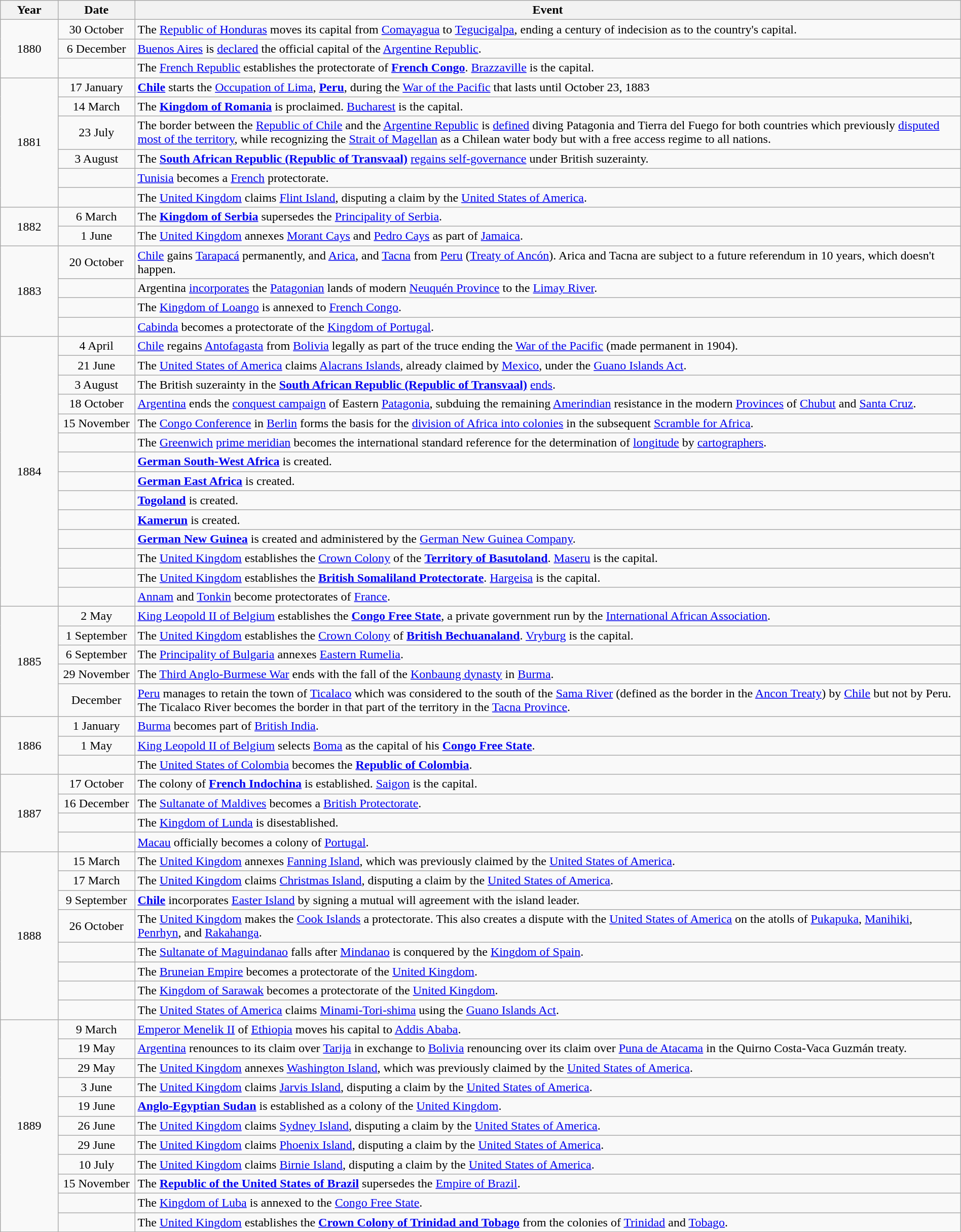<table class=wikitable style="width:100%;">
<tr>
<th style="width:6%">Year</th>
<th style="width:8%">Date</th>
<th style="width:86%">Event</th>
</tr>
<tr>
<td rowspan=3 align=center>1880</td>
<td align=center>30 October</td>
<td>The <a href='#'>Republic of Honduras</a> moves its capital from <a href='#'>Comayagua</a> to <a href='#'>Tegucigalpa</a>, ending a century of indecision as to the country's capital.</td>
</tr>
<tr>
<td align=center>6 December</td>
<td><a href='#'>Buenos Aires</a> is <a href='#'>declared</a> the official capital of the <a href='#'>Argentine Republic</a>.</td>
</tr>
<tr>
<td></td>
<td>The <a href='#'>French Republic</a> establishes the protectorate of <strong><a href='#'>French Congo</a></strong>. <a href='#'>Brazzaville</a> is the capital.</td>
</tr>
<tr>
<td rowspan=6 align=center>1881</td>
<td align=center>17 January</td>
<td><strong><a href='#'>Chile</a></strong> starts the <a href='#'>Occupation of Lima</a>, <strong><a href='#'>Peru</a></strong>, during the <a href='#'>War of the Pacific</a> that lasts until October 23, 1883</td>
</tr>
<tr>
<td align=center>14 March</td>
<td>The <strong><a href='#'>Kingdom of Romania</a></strong> is proclaimed. <a href='#'>Bucharest</a> is the capital.</td>
</tr>
<tr>
<td align=center>23 July</td>
<td>The border between the <a href='#'>Republic of Chile</a> and the <a href='#'>Argentine Republic</a> is <a href='#'>defined</a> diving Patagonia and Tierra del Fuego for both countries which previously <a href='#'>disputed most of the territory</a>, while recognizing the <a href='#'>Strait of Magellan</a> as a Chilean water body but with a free access regime to all nations.</td>
</tr>
<tr>
<td align=center>3 August</td>
<td>The <strong><a href='#'>South African Republic (Republic of Transvaal)</a></strong> <a href='#'>regains self-governance</a> under British suzerainty.</td>
</tr>
<tr>
<td></td>
<td><a href='#'>Tunisia</a> becomes a <a href='#'>French</a> protectorate.</td>
</tr>
<tr>
<td></td>
<td>The <a href='#'>United Kingdom</a> claims <a href='#'>Flint Island</a>, disputing a claim by the <a href='#'>United States of America</a>.</td>
</tr>
<tr>
<td rowspan=2 align=center>1882</td>
<td align=center>6 March</td>
<td>The <strong><a href='#'>Kingdom of Serbia</a></strong> supersedes the <a href='#'>Principality of Serbia</a>.</td>
</tr>
<tr>
<td align=center>1 June</td>
<td>The <a href='#'>United Kingdom</a> annexes <a href='#'>Morant Cays</a> and <a href='#'>Pedro Cays</a> as part of <a href='#'>Jamaica</a>.</td>
</tr>
<tr>
<td rowspan=4 align=center>1883</td>
<td align=center>20 October</td>
<td><a href='#'>Chile</a> gains <a href='#'>Tarapacá</a> permanently, and <a href='#'>Arica</a>, and <a href='#'>Tacna</a> from <a href='#'>Peru</a> (<a href='#'>Treaty of Ancón</a>). Arica and Tacna are subject to a future referendum in 10 years, which doesn't happen.</td>
</tr>
<tr>
<td></td>
<td>Argentina <a href='#'>incorporates</a> the <a href='#'>Patagonian</a> lands of modern <a href='#'>Neuquén Province</a> to the <a href='#'>Limay River</a>.</td>
</tr>
<tr>
<td></td>
<td>The <a href='#'>Kingdom of Loango</a> is annexed to <a href='#'>French Congo</a>.</td>
</tr>
<tr>
<td></td>
<td><a href='#'>Cabinda</a> becomes a protectorate of the <a href='#'>Kingdom of Portugal</a>.</td>
</tr>
<tr>
<td rowspan=14 align=center>1884</td>
<td align=center>4 April</td>
<td><a href='#'>Chile</a> regains <a href='#'>Antofagasta</a> from <a href='#'>Bolivia</a> legally as part of the truce ending the <a href='#'>War of the Pacific</a> (made permanent in 1904).</td>
</tr>
<tr>
<td align=center>21 June</td>
<td>The <a href='#'>United States of America</a> claims <a href='#'>Alacrans Islands</a>, already claimed by <a href='#'>Mexico</a>, under the <a href='#'>Guano Islands Act</a>.</td>
</tr>
<tr>
<td align=center>3 August</td>
<td>The British suzerainty in the <strong><a href='#'>South African Republic (Republic of Transvaal)</a></strong> <a href='#'>ends</a>.</td>
</tr>
<tr>
<td align=center>18 October</td>
<td><a href='#'>Argentina</a> ends the <a href='#'>conquest campaign</a> of Eastern <a href='#'>Patagonia</a>, subduing the remaining <a href='#'>Amerindian</a> resistance in the modern <a href='#'>Provinces</a> of <a href='#'>Chubut</a> and <a href='#'>Santa Cruz</a>.</td>
</tr>
<tr>
<td align=center>15 November</td>
<td>The <a href='#'>Congo Conference</a> in <a href='#'>Berlin</a> forms the basis for the <a href='#'>division of Africa into colonies</a> in the subsequent <a href='#'>Scramble for Africa</a>.</td>
</tr>
<tr>
<td></td>
<td>The <a href='#'>Greenwich</a> <a href='#'>prime meridian</a> becomes the international standard reference for the determination of <a href='#'>longitude</a> by <a href='#'>cartographers</a>.</td>
</tr>
<tr>
<td></td>
<td><strong><a href='#'>German South-West Africa</a></strong> is created.</td>
</tr>
<tr>
<td></td>
<td><strong><a href='#'>German East Africa</a></strong> is created.</td>
</tr>
<tr>
<td></td>
<td><strong><a href='#'>Togoland</a></strong> is created.</td>
</tr>
<tr>
<td></td>
<td><strong><a href='#'>Kamerun</a></strong> is created.</td>
</tr>
<tr>
<td></td>
<td><strong><a href='#'>German New Guinea</a></strong> is created and administered by the <a href='#'>German New Guinea Company</a>.</td>
</tr>
<tr>
<td></td>
<td>The <a href='#'>United Kingdom</a> establishes the <a href='#'>Crown Colony</a> of the <strong><a href='#'>Territory of Basutoland</a></strong>. <a href='#'>Maseru</a> is the capital.</td>
</tr>
<tr>
<td></td>
<td>The <a href='#'>United Kingdom</a> establishes the <strong><a href='#'>British Somaliland Protectorate</a></strong>. <a href='#'>Hargeisa</a> is the capital.</td>
</tr>
<tr>
<td></td>
<td><a href='#'>Annam</a> and <a href='#'>Tonkin</a> become protectorates of <a href='#'>France</a>.</td>
</tr>
<tr>
<td rowspan=5 align=center>1885</td>
<td align=center>2 May</td>
<td><a href='#'>King Leopold II of Belgium</a> establishes the <strong><a href='#'>Congo Free State</a></strong>, a private government run by the <a href='#'>International African Association</a>.</td>
</tr>
<tr>
<td align=center>1 September</td>
<td>The <a href='#'>United Kingdom</a> establishes the <a href='#'>Crown Colony</a> of <strong><a href='#'>British Bechuanaland</a></strong>. <a href='#'>Vryburg</a> is the capital.</td>
</tr>
<tr>
<td align=center>6 September</td>
<td>The <a href='#'>Principality of Bulgaria</a> annexes <a href='#'>Eastern Rumelia</a>.</td>
</tr>
<tr>
<td align=center>29 November</td>
<td>The <a href='#'>Third Anglo-Burmese War</a> ends with the fall of the <a href='#'>Konbaung dynasty</a> in <a href='#'>Burma</a>.</td>
</tr>
<tr>
<td align=center>December</td>
<td><a href='#'>Peru</a> manages to retain the town of <a href='#'>Ticalaco</a> which was considered to the south of the <a href='#'>Sama River</a> (defined as the border in the <a href='#'>Ancon Treaty</a>) by <a href='#'>Chile</a> but not by Peru. The Ticalaco River becomes the border in that part of the territory in the <a href='#'>Tacna Province</a>.</td>
</tr>
<tr>
<td rowspan=3 align=center>1886</td>
<td align=center>1 January</td>
<td><a href='#'>Burma</a> becomes part of <a href='#'>British India</a>.</td>
</tr>
<tr>
<td align=center>1 May</td>
<td><a href='#'>King Leopold II of Belgium</a> selects <a href='#'>Boma</a> as the capital of his <strong><a href='#'>Congo Free State</a></strong>.</td>
</tr>
<tr>
<td></td>
<td>The <a href='#'>United States of Colombia</a> becomes the <strong><a href='#'>Republic of Colombia</a></strong>.</td>
</tr>
<tr>
<td rowspan=4 align=center>1887</td>
<td align=center>17 October</td>
<td>The colony of <strong><a href='#'>French Indochina</a></strong> is established. <a href='#'>Saigon</a> is the capital.</td>
</tr>
<tr>
<td align=center>16 December</td>
<td>The <a href='#'>Sultanate of Maldives</a> becomes a <a href='#'>British Protectorate</a>.</td>
</tr>
<tr>
<td></td>
<td>The <a href='#'>Kingdom of Lunda</a> is disestablished.</td>
</tr>
<tr>
<td></td>
<td><a href='#'>Macau</a> officially becomes a colony of <a href='#'>Portugal</a>.</td>
</tr>
<tr>
<td rowspan=8 align=center>1888</td>
<td align=center>15 March</td>
<td>The <a href='#'>United Kingdom</a> annexes <a href='#'>Fanning Island</a>, which was previously claimed by the <a href='#'>United States of America</a>.</td>
</tr>
<tr>
<td align=center>17 March</td>
<td>The <a href='#'>United Kingdom</a> claims <a href='#'>Christmas Island</a>, disputing a claim by the <a href='#'>United States of America</a>.</td>
</tr>
<tr>
<td align=center>9 September</td>
<td><strong><a href='#'>Chile</a></strong> incorporates <a href='#'>Easter Island</a> by signing a mutual will agreement with the island leader.</td>
</tr>
<tr>
<td align=center>26 October</td>
<td>The <a href='#'>United Kingdom</a> makes the <a href='#'>Cook Islands</a> a protectorate. This also creates a dispute with the <a href='#'>United States of America</a> on the atolls of <a href='#'>Pukapuka</a>, <a href='#'>Manihiki</a>, <a href='#'>Penrhyn</a>, and <a href='#'>Rakahanga</a>.</td>
</tr>
<tr>
<td></td>
<td>The <a href='#'>Sultanate of Maguindanao</a> falls after <a href='#'>Mindanao</a> is conquered by the <a href='#'>Kingdom of Spain</a>.</td>
</tr>
<tr>
<td></td>
<td>The <a href='#'>Bruneian Empire</a> becomes a protectorate of the <a href='#'>United Kingdom</a>.</td>
</tr>
<tr>
<td></td>
<td>The <a href='#'>Kingdom of Sarawak</a> becomes a protectorate of the <a href='#'>United Kingdom</a>.</td>
</tr>
<tr>
<td></td>
<td>The <a href='#'>United States of America</a> claims <a href='#'>Minami-Tori-shima</a> using the <a href='#'>Guano Islands Act</a>.</td>
</tr>
<tr>
<td rowspan=11 align=center>1889</td>
<td align=center>9 March</td>
<td><a href='#'>Emperor Menelik II</a> of <a href='#'>Ethiopia</a> moves his capital to <a href='#'>Addis Ababa</a>.</td>
</tr>
<tr>
<td align=center>19 May</td>
<td><a href='#'>Argentina</a> renounces to its claim over <a href='#'>Tarija</a> in exchange to <a href='#'>Bolivia</a> renouncing over its claim over <a href='#'>Puna de Atacama</a> in the Quirno Costa-Vaca Guzmán treaty.</td>
</tr>
<tr>
<td align=center>29 May</td>
<td>The <a href='#'>United Kingdom</a> annexes <a href='#'>Washington Island</a>, which was previously claimed by the <a href='#'>United States of America</a>.</td>
</tr>
<tr>
<td align=center>3 June</td>
<td>The <a href='#'>United Kingdom</a> claims <a href='#'>Jarvis Island</a>, disputing a claim by the <a href='#'>United States of America</a>.</td>
</tr>
<tr>
<td align=center>19 June</td>
<td><strong><a href='#'>Anglo-Egyptian Sudan</a></strong> is established as a colony of the <a href='#'>United Kingdom</a>.</td>
</tr>
<tr>
<td align=center>26 June</td>
<td>The <a href='#'>United Kingdom</a> claims <a href='#'>Sydney Island</a>, disputing a claim by the <a href='#'>United States of America</a>.</td>
</tr>
<tr>
<td align=center>29 June</td>
<td>The <a href='#'>United Kingdom</a> claims <a href='#'>Phoenix Island</a>, disputing a claim by the <a href='#'>United States of America</a>.</td>
</tr>
<tr>
<td align=center>10 July</td>
<td>The <a href='#'>United Kingdom</a> claims <a href='#'>Birnie Island</a>, disputing a claim by the <a href='#'>United States of America</a>.</td>
</tr>
<tr>
<td align=center>15 November</td>
<td>The <strong><a href='#'>Republic of the United States of Brazil</a></strong> supersedes the <a href='#'>Empire of Brazil</a>.</td>
</tr>
<tr>
<td></td>
<td>The <a href='#'>Kingdom of Luba</a> is annexed to the <a href='#'>Congo Free State</a>.</td>
</tr>
<tr>
<td></td>
<td>The <a href='#'>United Kingdom</a> establishes the <strong><a href='#'>Crown Colony of Trinidad and Tobago</a></strong> from the colonies of <a href='#'>Trinidad</a> and <a href='#'>Tobago</a>.</td>
</tr>
</table>
